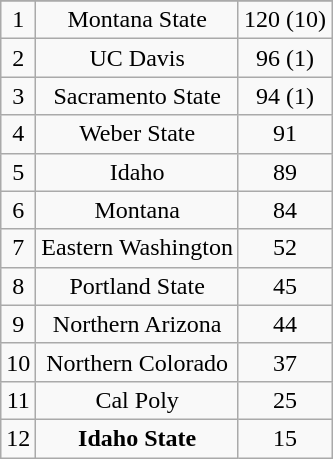<table class="wikitable" style="display: inline-table;">
<tr align="center">
</tr>
<tr align="center">
<td>1</td>
<td>Montana State</td>
<td>120 (10)</td>
</tr>
<tr align="center">
<td>2</td>
<td>UC Davis</td>
<td>96 (1)</td>
</tr>
<tr align="center">
<td>3</td>
<td>Sacramento State</td>
<td>94 (1)</td>
</tr>
<tr align="center">
<td>4</td>
<td>Weber State</td>
<td>91</td>
</tr>
<tr align="center">
<td>5</td>
<td>Idaho</td>
<td>89</td>
</tr>
<tr align="center">
<td>6</td>
<td>Montana</td>
<td>84</td>
</tr>
<tr align="center">
<td>7</td>
<td>Eastern Washington</td>
<td>52</td>
</tr>
<tr align="center">
<td>8</td>
<td>Portland State</td>
<td>45</td>
</tr>
<tr align="center">
<td>9</td>
<td>Northern Arizona</td>
<td>44</td>
</tr>
<tr align="center">
<td>10</td>
<td>Northern Colorado</td>
<td>37</td>
</tr>
<tr align="center">
<td>11</td>
<td>Cal Poly</td>
<td>25</td>
</tr>
<tr align="center">
<td>12</td>
<td><strong>Idaho State</strong></td>
<td>15</td>
</tr>
</table>
